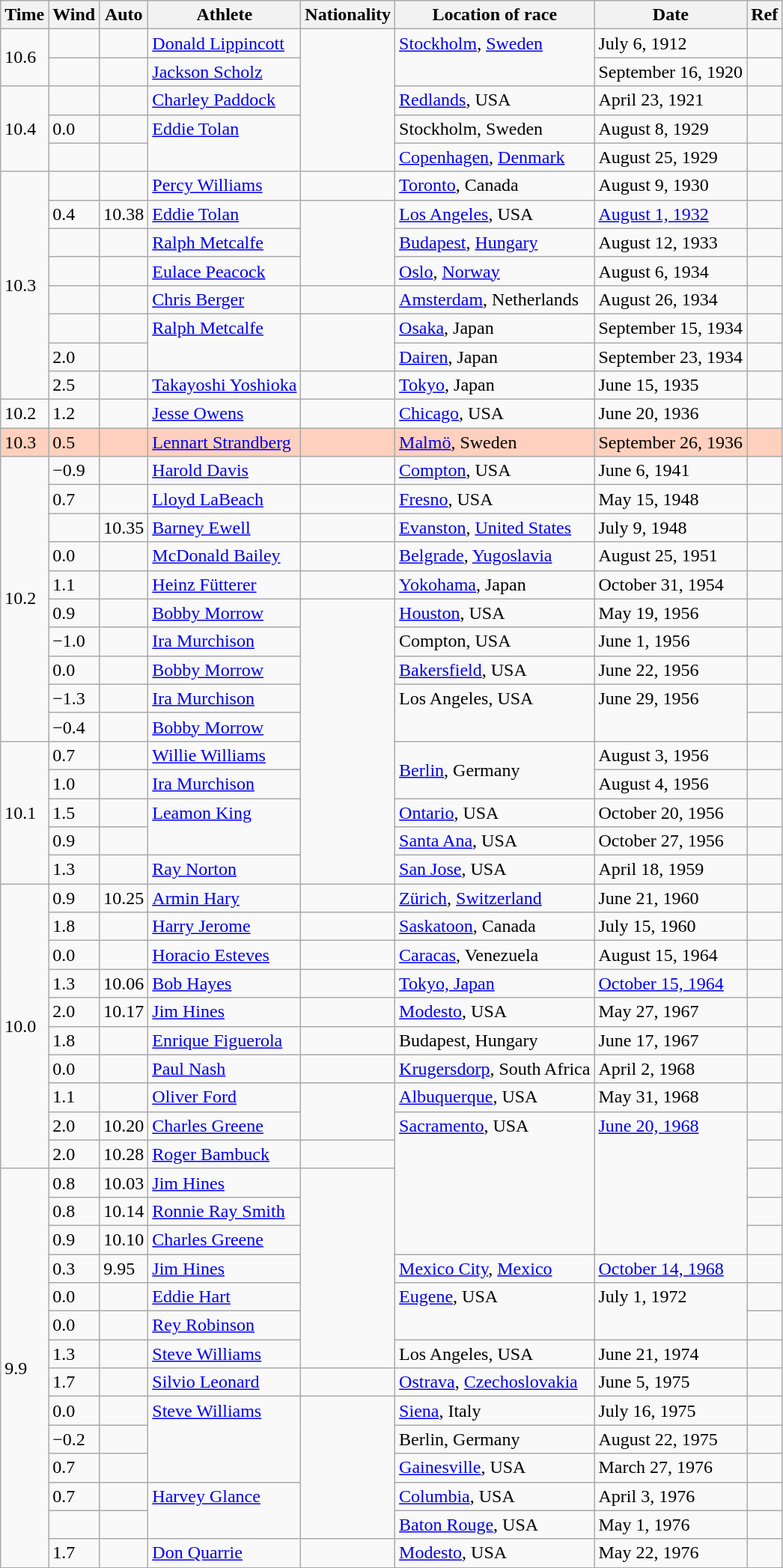<table class="wikitable">
<tr>
<th>Time</th>
<th>Wind</th>
<th>Auto</th>
<th>Athlete</th>
<th>Nationality</th>
<th>Location of race</th>
<th>Date</th>
<th>Ref</th>
</tr>
<tr>
<td rowspan="2" style="vertical-align:center;">10.6</td>
<td></td>
<td></td>
<td><a href='#'>Donald Lippincott</a></td>
<td rowspan="5"></td>
<td rowspan="2" style="vertical-align:top;"><a href='#'>Stockholm</a>, <a href='#'>Sweden</a></td>
<td>July 6, 1912</td>
<td></td>
</tr>
<tr>
<td></td>
<td></td>
<td><a href='#'>Jackson Scholz</a></td>
<td>September 16, 1920</td>
<td></td>
</tr>
<tr>
<td rowspan="3" style="vertical-align:center;">10.4</td>
<td></td>
<td></td>
<td><a href='#'>Charley Paddock</a></td>
<td><a href='#'>Redlands</a>, USA</td>
<td>April 23, 1921</td>
<td></td>
</tr>
<tr>
<td>0.0</td>
<td></td>
<td rowspan="2" style="vertical-align:top;"><a href='#'>Eddie Tolan</a></td>
<td>Stockholm, Sweden</td>
<td>August 8, 1929</td>
<td></td>
</tr>
<tr>
<td></td>
<td></td>
<td><a href='#'>Copenhagen</a>, <a href='#'>Denmark</a></td>
<td>August 25, 1929</td>
<td></td>
</tr>
<tr>
<td rowspan="8" style="vertical-align:center;">10.3</td>
<td></td>
<td></td>
<td><a href='#'>Percy Williams</a></td>
<td></td>
<td><a href='#'>Toronto</a>, Canada</td>
<td>August 9, 1930</td>
<td></td>
</tr>
<tr>
<td>0.4</td>
<td>10.38</td>
<td><a href='#'>Eddie Tolan</a></td>
<td rowspan="3"></td>
<td><a href='#'>Los Angeles</a>, USA</td>
<td><a href='#'>August 1, 1932</a></td>
<td></td>
</tr>
<tr>
<td></td>
<td></td>
<td><a href='#'>Ralph Metcalfe</a></td>
<td><a href='#'>Budapest</a>, <a href='#'>Hungary</a></td>
<td>August 12, 1933</td>
<td></td>
</tr>
<tr>
<td></td>
<td></td>
<td><a href='#'>Eulace Peacock</a></td>
<td><a href='#'>Oslo</a>, <a href='#'>Norway</a></td>
<td>August 6, 1934</td>
<td></td>
</tr>
<tr>
<td></td>
<td></td>
<td><a href='#'>Chris Berger</a></td>
<td></td>
<td><a href='#'>Amsterdam</a>, Netherlands</td>
<td>August 26, 1934</td>
<td></td>
</tr>
<tr>
<td></td>
<td></td>
<td rowspan="2" style="vertical-align:top;"><a href='#'>Ralph Metcalfe</a></td>
<td rowspan="2" style="vertical-align:top;"></td>
<td><a href='#'>Osaka</a>, Japan</td>
<td>September 15, 1934</td>
<td></td>
</tr>
<tr>
<td>2.0</td>
<td></td>
<td><a href='#'>Dairen</a>, Japan</td>
<td>September 23, 1934</td>
<td></td>
</tr>
<tr>
<td>2.5</td>
<td></td>
<td><a href='#'>Takayoshi Yoshioka</a></td>
<td></td>
<td><a href='#'>Tokyo</a>, Japan</td>
<td>June 15, 1935</td>
<td></td>
</tr>
<tr>
<td rowspan="1" style="vertical-align:center;">10.2</td>
<td>1.2</td>
<td></td>
<td><a href='#'>Jesse Owens</a></td>
<td></td>
<td><a href='#'>Chicago</a>, USA</td>
<td>June 20, 1936</td>
<td></td>
</tr>
<tr style="background: #ffd0bd">
<td rowspan="1" style="vertical-align:center;">10.3</td>
<td>0.5</td>
<td></td>
<td><a href='#'>Lennart Strandberg</a></td>
<td></td>
<td><a href='#'>Malmö</a>, Sweden</td>
<td>September 26, 1936</td>
<td></td>
</tr>
<tr>
<td rowspan="10" style="vertical-align:center;">10.2</td>
<td>−0.9</td>
<td></td>
<td><a href='#'>Harold Davis</a></td>
<td></td>
<td><a href='#'>Compton</a>, USA</td>
<td>June 6, 1941</td>
<td></td>
</tr>
<tr>
<td>0.7</td>
<td></td>
<td><a href='#'>Lloyd LaBeach</a></td>
<td></td>
<td><a href='#'>Fresno</a>, USA</td>
<td>May 15, 1948</td>
<td></td>
</tr>
<tr>
<td></td>
<td>10.35</td>
<td><a href='#'>Barney Ewell</a></td>
<td></td>
<td><a href='#'>Evanston</a>, <a href='#'>United States</a></td>
<td>July 9, 1948</td>
<td></td>
</tr>
<tr>
<td>0.0</td>
<td></td>
<td><a href='#'>McDonald Bailey</a></td>
<td></td>
<td><a href='#'>Belgrade</a>, <a href='#'>Yugoslavia</a></td>
<td>August 25, 1951</td>
<td></td>
</tr>
<tr>
<td>1.1</td>
<td></td>
<td><a href='#'>Heinz Fütterer</a></td>
<td></td>
<td><a href='#'>Yokohama</a>, Japan</td>
<td>October 31, 1954</td>
<td></td>
</tr>
<tr>
<td>0.9</td>
<td></td>
<td><a href='#'>Bobby Morrow</a></td>
<td rowspan="10"></td>
<td><a href='#'>Houston</a>, USA</td>
<td>May 19, 1956</td>
<td></td>
</tr>
<tr>
<td>−1.0</td>
<td></td>
<td><a href='#'>Ira Murchison</a></td>
<td>Compton, USA</td>
<td>June 1, 1956</td>
<td></td>
</tr>
<tr>
<td>0.0</td>
<td></td>
<td><a href='#'>Bobby Morrow</a></td>
<td><a href='#'>Bakersfield</a>, USA</td>
<td>June 22, 1956</td>
<td></td>
</tr>
<tr>
<td>−1.3</td>
<td></td>
<td><a href='#'>Ira Murchison</a></td>
<td rowspan="2" style="vertical-align:top;">Los Angeles, USA</td>
<td rowspan="2" style="vertical-align:top;">June 29, 1956</td>
<td></td>
</tr>
<tr>
<td>−0.4</td>
<td></td>
<td><a href='#'>Bobby Morrow</a></td>
<td></td>
</tr>
<tr>
<td rowspan="5" style="vertical-align:center;">10.1</td>
<td>0.7</td>
<td></td>
<td><a href='#'>Willie Williams</a></td>
<td rowspan="2"><a href='#'>Berlin</a>, Germany</td>
<td>August 3, 1956</td>
<td></td>
</tr>
<tr>
<td>1.0</td>
<td></td>
<td><a href='#'>Ira Murchison</a></td>
<td>August 4, 1956</td>
<td></td>
</tr>
<tr>
<td>1.5</td>
<td></td>
<td rowspan="2" style="vertical-align:top;"><a href='#'>Leamon King</a></td>
<td><a href='#'>Ontario</a>, USA</td>
<td>October 20, 1956</td>
<td></td>
</tr>
<tr>
<td>0.9</td>
<td></td>
<td><a href='#'>Santa Ana</a>, USA</td>
<td>October 27, 1956</td>
<td></td>
</tr>
<tr>
<td>1.3</td>
<td></td>
<td><a href='#'>Ray Norton</a></td>
<td><a href='#'>San Jose</a>, USA</td>
<td>April 18, 1959</td>
<td></td>
</tr>
<tr>
<td rowspan="10" style="vertical-align:center;">10.0</td>
<td>0.9</td>
<td>10.25</td>
<td><a href='#'>Armin Hary</a></td>
<td></td>
<td><a href='#'>Zürich</a>, <a href='#'>Switzerland</a></td>
<td>June 21, 1960</td>
<td></td>
</tr>
<tr>
<td>1.8</td>
<td></td>
<td><a href='#'>Harry Jerome</a></td>
<td></td>
<td><a href='#'>Saskatoon</a>, Canada</td>
<td>July 15, 1960</td>
<td></td>
</tr>
<tr>
<td>0.0</td>
<td></td>
<td><a href='#'>Horacio Esteves</a></td>
<td></td>
<td><a href='#'>Caracas</a>, Venezuela</td>
<td>August 15, 1964</td>
<td></td>
</tr>
<tr>
<td>1.3</td>
<td>10.06</td>
<td><a href='#'>Bob Hayes</a></td>
<td></td>
<td><a href='#'>Tokyo, Japan</a></td>
<td><a href='#'>October 15, 1964</a></td>
<td></td>
</tr>
<tr>
<td>2.0</td>
<td>10.17</td>
<td><a href='#'>Jim Hines</a></td>
<td></td>
<td><a href='#'>Modesto</a>, USA</td>
<td>May 27, 1967</td>
<td></td>
</tr>
<tr>
<td>1.8</td>
<td></td>
<td><a href='#'>Enrique Figuerola</a></td>
<td></td>
<td>Budapest, Hungary</td>
<td>June 17, 1967</td>
<td></td>
</tr>
<tr>
<td>0.0</td>
<td></td>
<td><a href='#'>Paul Nash</a></td>
<td></td>
<td><a href='#'>Krugersdorp</a>, South Africa</td>
<td>April 2, 1968</td>
<td></td>
</tr>
<tr>
<td>1.1</td>
<td></td>
<td><a href='#'>Oliver Ford</a></td>
<td rowspan="2"></td>
<td><a href='#'>Albuquerque</a>, USA</td>
<td>May 31, 1968</td>
<td></td>
</tr>
<tr>
<td>2.0</td>
<td>10.20</td>
<td><a href='#'>Charles Greene</a></td>
<td rowspan="5" style="vertical-align:top;"><a href='#'>Sacramento</a>, USA</td>
<td rowspan="5" style="vertical-align:top;"><a href='#'>June 20, 1968</a></td>
<td></td>
</tr>
<tr>
<td>2.0</td>
<td>10.28</td>
<td><a href='#'>Roger Bambuck</a></td>
<td></td>
<td></td>
</tr>
<tr>
<td rowspan="14" style="vertical-align:center;">9.9</td>
<td>0.8</td>
<td>10.03</td>
<td><a href='#'>Jim Hines</a></td>
<td rowspan="7"></td>
<td></td>
</tr>
<tr>
<td>0.8</td>
<td>10.14</td>
<td><a href='#'>Ronnie Ray Smith</a></td>
<td></td>
</tr>
<tr>
<td>0.9</td>
<td>10.10</td>
<td><a href='#'>Charles Greene</a></td>
<td></td>
</tr>
<tr>
<td>0.3</td>
<td>9.95</td>
<td><a href='#'>Jim Hines</a></td>
<td><a href='#'>Mexico City</a>, <a href='#'>Mexico</a></td>
<td><a href='#'>October 14, 1968</a></td>
<td></td>
</tr>
<tr>
<td>0.0</td>
<td></td>
<td><a href='#'>Eddie Hart</a></td>
<td rowspan="2" style="vertical-align:top;"><a href='#'>Eugene</a>, USA</td>
<td rowspan="2" style="vertical-align:top;">July 1, 1972</td>
<td></td>
</tr>
<tr>
<td>0.0</td>
<td></td>
<td><a href='#'>Rey Robinson</a></td>
<td></td>
</tr>
<tr>
<td>1.3</td>
<td></td>
<td><a href='#'>Steve Williams</a></td>
<td>Los Angeles, USA</td>
<td>June 21, 1974</td>
<td></td>
</tr>
<tr>
<td>1.7</td>
<td></td>
<td><a href='#'>Silvio Leonard</a></td>
<td></td>
<td><a href='#'>Ostrava</a>, <a href='#'>Czechoslovakia</a></td>
<td>June 5, 1975</td>
<td></td>
</tr>
<tr>
<td>0.0</td>
<td></td>
<td rowspan="3" style="vertical-align:top;"><a href='#'>Steve Williams</a></td>
<td rowspan="5" style="vertical-align:center;"></td>
<td><a href='#'>Siena</a>, Italy</td>
<td>July 16, 1975</td>
<td></td>
</tr>
<tr>
<td>−0.2</td>
<td></td>
<td>Berlin, Germany</td>
<td>August 22, 1975</td>
<td></td>
</tr>
<tr>
<td>0.7</td>
<td></td>
<td><a href='#'>Gainesville</a>, USA</td>
<td>March 27, 1976</td>
<td></td>
</tr>
<tr>
<td>0.7</td>
<td></td>
<td rowspan="2" style="vertical-align:top;"><a href='#'>Harvey Glance</a></td>
<td><a href='#'>Columbia</a>, USA</td>
<td>April 3, 1976</td>
<td></td>
</tr>
<tr>
<td></td>
<td></td>
<td><a href='#'>Baton Rouge</a>, USA</td>
<td>May 1, 1976</td>
<td></td>
</tr>
<tr>
<td>1.7</td>
<td></td>
<td><a href='#'>Don Quarrie</a></td>
<td></td>
<td><a href='#'>Modesto</a>, USA</td>
<td>May 22, 1976</td>
<td></td>
</tr>
</table>
